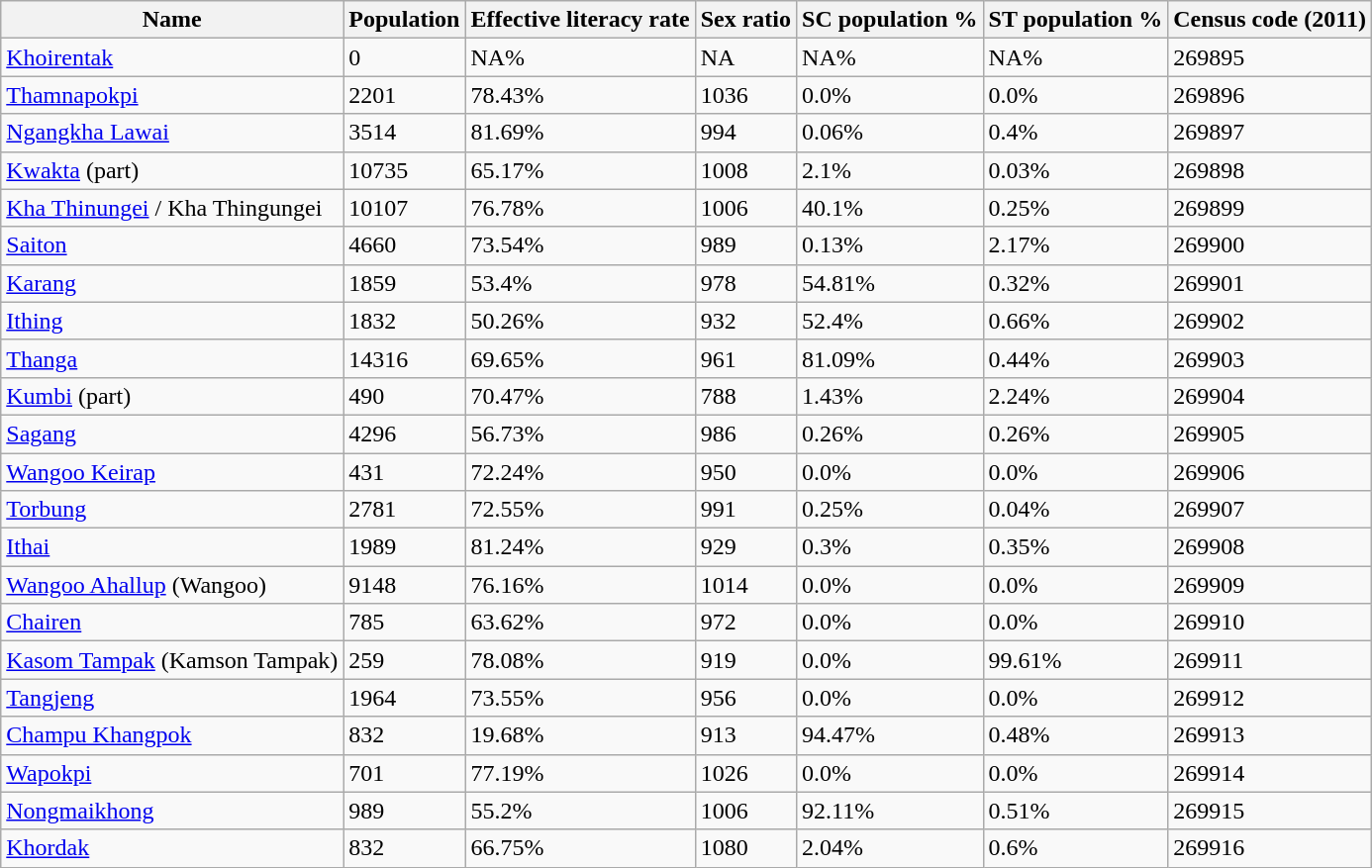<table class="wikitable sortable">
<tr>
<th>Name</th>
<th>Population</th>
<th>Effective literacy rate</th>
<th>Sex ratio</th>
<th>SC population %</th>
<th>ST population %</th>
<th>Census code (2011)</th>
</tr>
<tr>
<td><a href='#'>Khoirentak</a></td>
<td>0</td>
<td>NA%</td>
<td>NA</td>
<td>NA%</td>
<td>NA%</td>
<td>269895</td>
</tr>
<tr>
<td><a href='#'>Thamnapokpi</a></td>
<td>2201</td>
<td>78.43%</td>
<td>1036</td>
<td>0.0%</td>
<td>0.0%</td>
<td>269896</td>
</tr>
<tr>
<td><a href='#'>Ngangkha Lawai</a></td>
<td>3514</td>
<td>81.69%</td>
<td>994</td>
<td>0.06%</td>
<td>0.4%</td>
<td>269897</td>
</tr>
<tr>
<td><a href='#'>Kwakta</a> (part)</td>
<td>10735</td>
<td>65.17%</td>
<td>1008</td>
<td>2.1%</td>
<td>0.03%</td>
<td>269898</td>
</tr>
<tr>
<td><a href='#'>Kha Thinungei</a> / Kha Thingungei</td>
<td>10107</td>
<td>76.78%</td>
<td>1006</td>
<td>40.1%</td>
<td>0.25%</td>
<td>269899</td>
</tr>
<tr>
<td><a href='#'>Saiton</a></td>
<td>4660</td>
<td>73.54%</td>
<td>989</td>
<td>0.13%</td>
<td>2.17%</td>
<td>269900</td>
</tr>
<tr>
<td><a href='#'>Karang</a></td>
<td>1859</td>
<td>53.4%</td>
<td>978</td>
<td>54.81%</td>
<td>0.32%</td>
<td>269901</td>
</tr>
<tr>
<td><a href='#'>Ithing</a></td>
<td>1832</td>
<td>50.26%</td>
<td>932</td>
<td>52.4%</td>
<td>0.66%</td>
<td>269902</td>
</tr>
<tr>
<td><a href='#'>Thanga</a></td>
<td>14316</td>
<td>69.65%</td>
<td>961</td>
<td>81.09%</td>
<td>0.44%</td>
<td>269903</td>
</tr>
<tr>
<td><a href='#'>Kumbi</a> (part)</td>
<td>490</td>
<td>70.47%</td>
<td>788</td>
<td>1.43%</td>
<td>2.24%</td>
<td>269904</td>
</tr>
<tr>
<td><a href='#'>Sagang</a></td>
<td>4296</td>
<td>56.73%</td>
<td>986</td>
<td>0.26%</td>
<td>0.26%</td>
<td>269905</td>
</tr>
<tr>
<td><a href='#'>Wangoo Keirap</a></td>
<td>431</td>
<td>72.24%</td>
<td>950</td>
<td>0.0%</td>
<td>0.0%</td>
<td>269906</td>
</tr>
<tr>
<td><a href='#'>Torbung</a></td>
<td>2781</td>
<td>72.55%</td>
<td>991</td>
<td>0.25%</td>
<td>0.04%</td>
<td>269907</td>
</tr>
<tr>
<td><a href='#'>Ithai</a></td>
<td>1989</td>
<td>81.24%</td>
<td>929</td>
<td>0.3%</td>
<td>0.35%</td>
<td>269908</td>
</tr>
<tr>
<td><a href='#'>Wangoo Ahallup</a> (Wangoo)</td>
<td>9148</td>
<td>76.16%</td>
<td>1014</td>
<td>0.0%</td>
<td>0.0%</td>
<td>269909</td>
</tr>
<tr>
<td><a href='#'>Chairen</a></td>
<td>785</td>
<td>63.62%</td>
<td>972</td>
<td>0.0%</td>
<td>0.0%</td>
<td>269910</td>
</tr>
<tr>
<td><a href='#'>Kasom Tampak</a> (Kamson Tampak)</td>
<td>259</td>
<td>78.08%</td>
<td>919</td>
<td>0.0%</td>
<td>99.61%</td>
<td>269911</td>
</tr>
<tr>
<td><a href='#'>Tangjeng</a></td>
<td>1964</td>
<td>73.55%</td>
<td>956</td>
<td>0.0%</td>
<td>0.0%</td>
<td>269912</td>
</tr>
<tr>
<td><a href='#'>Champu Khangpok</a></td>
<td>832</td>
<td>19.68%</td>
<td>913</td>
<td>94.47%</td>
<td>0.48%</td>
<td>269913</td>
</tr>
<tr>
<td><a href='#'>Wapokpi</a></td>
<td>701</td>
<td>77.19%</td>
<td>1026</td>
<td>0.0%</td>
<td>0.0%</td>
<td>269914</td>
</tr>
<tr>
<td><a href='#'>Nongmaikhong</a></td>
<td>989</td>
<td>55.2%</td>
<td>1006</td>
<td>92.11%</td>
<td>0.51%</td>
<td>269915</td>
</tr>
<tr>
<td><a href='#'>Khordak</a></td>
<td>832</td>
<td>66.75%</td>
<td>1080</td>
<td>2.04%</td>
<td>0.6%</td>
<td>269916</td>
</tr>
</table>
